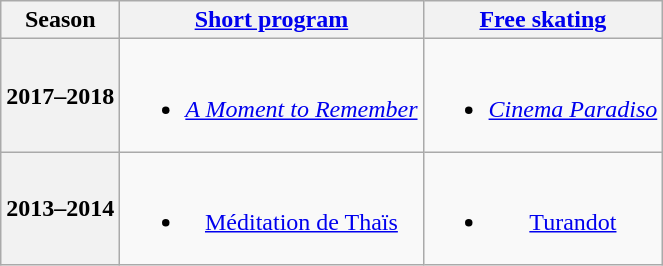<table class=wikitable style=text-align:center>
<tr>
<th>Season</th>
<th><a href='#'>Short program</a></th>
<th><a href='#'>Free skating</a></th>
</tr>
<tr>
<th>2017–2018 <br> </th>
<td><br><ul><li><em><a href='#'>A Moment to Remember</a></em> <br></li></ul></td>
<td><br><ul><li><em><a href='#'>Cinema Paradiso</a></em> <br></li></ul></td>
</tr>
<tr>
<th>2013–2014 <br> </th>
<td><br><ul><li><a href='#'>Méditation de Thaïs</a> <br></li></ul></td>
<td><br><ul><li><a href='#'>Turandot</a> <br></li></ul></td>
</tr>
</table>
